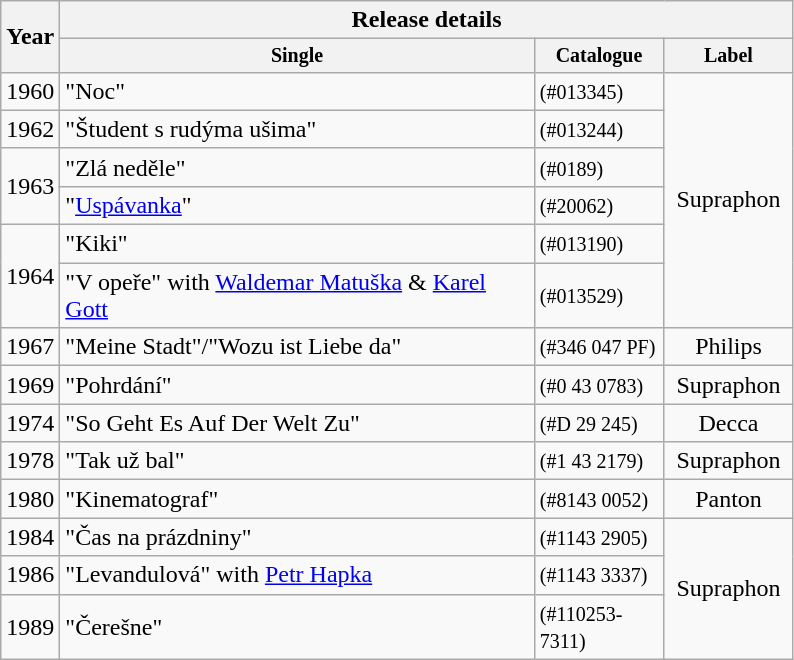<table class="wikitable" style="text-align:center;">
<tr>
<th rowspan="2" width="1">Year</th>
<th colspan="3">Release details</th>
</tr>
<tr style="font-size:smaller;">
<th rowspan="1" width="310">Single</th>
<th rowspan="1" width="80">Catalogue</th>
<th rowspan="1" width="80">Label</th>
</tr>
<tr>
<td>1960</td>
<td align="left">"Noc"</td>
<td align="left"><small>(#013345)</small></td>
<td rowspan="6">Supraphon</td>
</tr>
<tr>
<td>1962</td>
<td align="left">"Študent s rudýma ušima"</td>
<td align="left"><small>(#013244)</small></td>
</tr>
<tr>
<td rowspan="2">1963</td>
<td align="left">"Zlá neděle"</td>
<td align="left"><small>(#0189)</small></td>
</tr>
<tr>
<td align="left">"<a href='#'>Uspávanka</a>"</td>
<td align="left"><small>(#20062)</small></td>
</tr>
<tr>
<td rowspan="2">1964</td>
<td align="left">"Kiki"</td>
<td align="left"><small>(#013190)</small></td>
</tr>
<tr>
<td align="left">"V opeře" with <a href='#'>Waldemar Matuška</a> & <a href='#'>Karel Gott</a></td>
<td align="left"><small>(#013529)</small></td>
</tr>
<tr>
<td>1967</td>
<td align="left">"Meine Stadt"/"Wozu ist Liebe da"</td>
<td align="left"><small>(#346 047 PF)</small></td>
<td>Philips</td>
</tr>
<tr>
<td>1969</td>
<td align="left">"Pohrdání"</td>
<td align="left"><small>(#0 43 0783)</small></td>
<td>Supraphon</td>
</tr>
<tr>
<td>1974</td>
<td align="left">"So Geht Es Auf Der Welt Zu"</td>
<td align="left"><small>(#D 29 245)</small></td>
<td>Decca</td>
</tr>
<tr>
<td>1978</td>
<td align="left">"Tak už bal"</td>
<td align="left"><small>(#1 43 2179)</small></td>
<td>Supraphon</td>
</tr>
<tr>
<td>1980</td>
<td align="left">"Kinematograf"</td>
<td align="left"><small>(#8143 0052)</small></td>
<td>Panton</td>
</tr>
<tr>
<td>1984</td>
<td align="left">"Čas na prázdniny"</td>
<td align="left"><small>(#1143 2905)</small></td>
<td rowspan="3">Supraphon</td>
</tr>
<tr>
<td>1986</td>
<td align="left">"Levandulová" with <a href='#'>Petr Hapka</a></td>
<td align="left"><small>(#1143 3337)</small></td>
</tr>
<tr>
<td>1989</td>
<td align="left">"Čerešne"</td>
<td align="left"><small>(#110253-7311)</small></td>
</tr>
</table>
